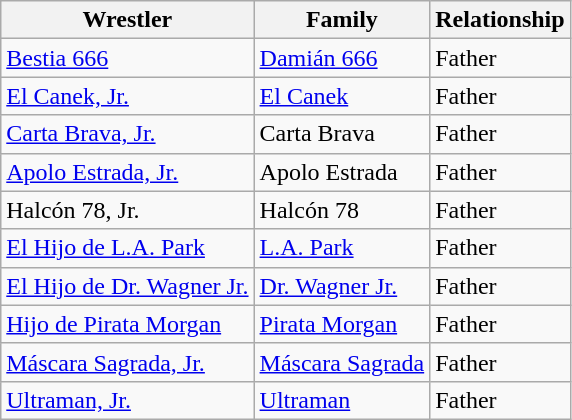<table class="wikitable">
<tr>
<th><strong>Wrestler</strong></th>
<th><strong>Family</strong></th>
<th><strong>Relationship</strong></th>
</tr>
<tr>
<td><a href='#'>Bestia 666</a></td>
<td><a href='#'>Damián 666</a></td>
<td>Father</td>
</tr>
<tr>
<td><a href='#'>El Canek, Jr.</a></td>
<td><a href='#'>El Canek</a></td>
<td>Father</td>
</tr>
<tr>
<td><a href='#'>Carta Brava, Jr.</a></td>
<td>Carta Brava</td>
<td>Father</td>
</tr>
<tr>
<td><a href='#'>Apolo Estrada, Jr.</a></td>
<td>Apolo Estrada</td>
<td>Father</td>
</tr>
<tr>
<td>Halcón 78, Jr.</td>
<td>Halcón 78</td>
<td>Father</td>
</tr>
<tr>
<td><a href='#'>El Hijo de L.A. Park</a></td>
<td><a href='#'>L.A. Park</a></td>
<td>Father</td>
</tr>
<tr>
<td><a href='#'>El Hijo de Dr. Wagner Jr.</a></td>
<td><a href='#'>Dr. Wagner Jr.</a></td>
<td>Father</td>
</tr>
<tr>
<td><a href='#'>Hijo de Pirata Morgan</a></td>
<td><a href='#'>Pirata Morgan</a></td>
<td>Father</td>
</tr>
<tr>
<td><a href='#'>Máscara Sagrada, Jr.</a></td>
<td><a href='#'>Máscara Sagrada</a></td>
<td>Father</td>
</tr>
<tr>
<td><a href='#'>Ultraman, Jr.</a></td>
<td><a href='#'>Ultraman</a></td>
<td>Father</td>
</tr>
</table>
